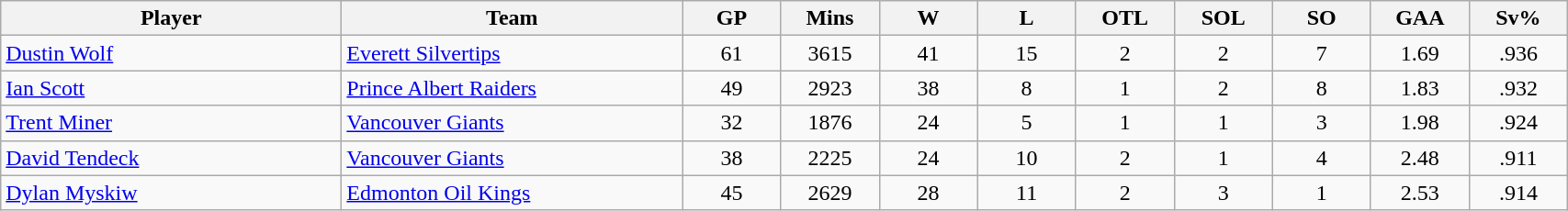<table class="wikitable sortable" style="text-align: center">
<tr>
<th class="unsortable" align=center bgcolor=#F2F2F2 style="width: 15em"><strong>Player</strong></th>
<th style="width: 15em">Team</th>
<th style="width: 4em">GP</th>
<th style="width: 4em">Mins</th>
<th style="width: 4em">W</th>
<th style="width: 4em">L</th>
<th style="width: 4em">OTL</th>
<th style="width: 4em">SOL</th>
<th style="width: 4em">SO</th>
<th style="width: 4em">GAA</th>
<th style="width: 4em">Sv%</th>
</tr>
<tr>
<td align=left><a href='#'>Dustin Wolf</a></td>
<td align=left><a href='#'>Everett Silvertips</a></td>
<td>61</td>
<td>3615</td>
<td>41</td>
<td>15</td>
<td>2</td>
<td>2</td>
<td>7</td>
<td>1.69</td>
<td>.936</td>
</tr>
<tr>
<td align=left><a href='#'>Ian Scott</a></td>
<td align=left><a href='#'>Prince Albert Raiders</a></td>
<td>49</td>
<td>2923</td>
<td>38</td>
<td>8</td>
<td>1</td>
<td>2</td>
<td>8</td>
<td>1.83</td>
<td>.932</td>
</tr>
<tr>
<td align=left><a href='#'>Trent Miner</a></td>
<td align=left><a href='#'>Vancouver Giants</a></td>
<td>32</td>
<td>1876</td>
<td>24</td>
<td>5</td>
<td>1</td>
<td>1</td>
<td>3</td>
<td>1.98</td>
<td>.924</td>
</tr>
<tr>
<td align=left><a href='#'>David Tendeck</a></td>
<td align=left><a href='#'>Vancouver Giants</a></td>
<td>38</td>
<td>2225</td>
<td>24</td>
<td>10</td>
<td>2</td>
<td>1</td>
<td>4</td>
<td>2.48</td>
<td>.911</td>
</tr>
<tr>
<td align=left><a href='#'>Dylan Myskiw</a></td>
<td align=left><a href='#'>Edmonton Oil Kings</a></td>
<td>45</td>
<td>2629</td>
<td>28</td>
<td>11</td>
<td>2</td>
<td>3</td>
<td>1</td>
<td>2.53</td>
<td>.914</td>
</tr>
</table>
